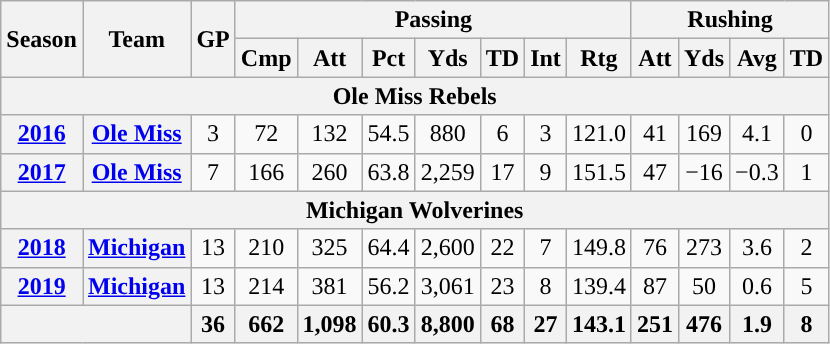<table class="wikitable" style="text-align:center;">
<tr>
<th rowspan="2">Season</th>
<th rowspan="2">Team</th>
<th rowspan="2">GP</th>
<th colspan="7">Passing</th>
<th colspan="4">Rushing</th>
</tr>
<tr>
<th>Cmp</th>
<th>Att</th>
<th>Pct</th>
<th>Yds</th>
<th>TD</th>
<th>Int</th>
<th>Rtg</th>
<th>Att</th>
<th>Yds</th>
<th>Avg</th>
<th>TD</th>
</tr>
<tr>
<th colspan="14">Ole Miss Rebels</th>
</tr>
<tr>
<th><a href='#'>2016</a></th>
<th><a href='#'>Ole Miss</a></th>
<td>3</td>
<td>72</td>
<td>132</td>
<td>54.5</td>
<td>880</td>
<td>6</td>
<td>3</td>
<td>121.0</td>
<td>41</td>
<td>169</td>
<td>4.1</td>
<td>0</td>
</tr>
<tr>
<th><a href='#'>2017</a></th>
<th><a href='#'>Ole Miss</a></th>
<td>7</td>
<td>166</td>
<td>260</td>
<td>63.8</td>
<td>2,259</td>
<td>17</td>
<td>9</td>
<td>151.5</td>
<td>47</td>
<td>−16</td>
<td>−0.3</td>
<td>1</td>
</tr>
<tr>
<th colspan="14">Michigan Wolverines</th>
</tr>
<tr>
<th><a href='#'>2018</a></th>
<th><a href='#'>Michigan</a></th>
<td>13</td>
<td>210</td>
<td>325</td>
<td>64.4</td>
<td>2,600</td>
<td>22</td>
<td>7</td>
<td>149.8</td>
<td>76</td>
<td>273</td>
<td>3.6</td>
<td>2</td>
</tr>
<tr>
<th><a href='#'>2019</a></th>
<th><a href='#'>Michigan</a></th>
<td>13</td>
<td>214</td>
<td>381</td>
<td>56.2</td>
<td>3,061</td>
<td>23</td>
<td>8</td>
<td>139.4</td>
<td>87</td>
<td>50</td>
<td>0.6</td>
<td>5</td>
</tr>
<tr>
<th colspan="2"></th>
<th>36</th>
<th>662</th>
<th>1,098</th>
<th>60.3</th>
<th>8,800</th>
<th>68</th>
<th>27</th>
<th>143.1</th>
<th>251</th>
<th>476</th>
<th>1.9</th>
<th>8</th>
</tr>
</table>
